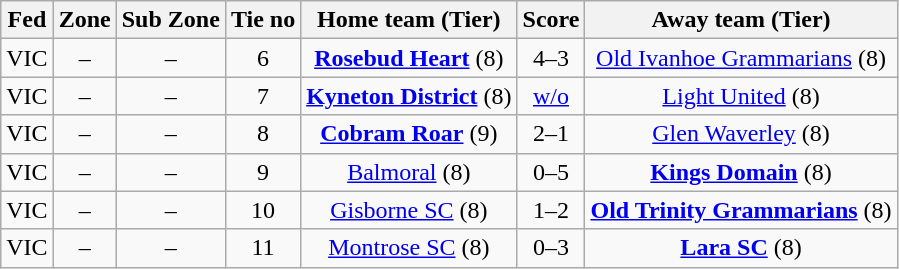<table class="wikitable" style="text-align:center">
<tr>
<th>Fed</th>
<th>Zone</th>
<th>Sub Zone</th>
<th>Tie no</th>
<th>Home team (Tier)</th>
<th>Score</th>
<th>Away team (Tier)</th>
</tr>
<tr>
<td>VIC</td>
<td>–</td>
<td>–</td>
<td>6</td>
<td><strong><a href='#'>Rosebud Heart</a></strong> (8)</td>
<td>4–3</td>
<td><a href='#'>Old Ivanhoe Grammarians</a> (8)</td>
</tr>
<tr>
<td>VIC</td>
<td>–</td>
<td>–</td>
<td>7</td>
<td><strong><a href='#'>Kyneton District</a></strong> (8)</td>
<td><a href='#'>w/o</a></td>
<td><a href='#'>Light United</a> (8)</td>
</tr>
<tr>
<td>VIC</td>
<td>–</td>
<td>–</td>
<td>8</td>
<td><strong><a href='#'>Cobram Roar</a></strong> (9)</td>
<td>2–1</td>
<td><a href='#'>Glen Waverley</a> (8)</td>
</tr>
<tr>
<td>VIC</td>
<td>–</td>
<td>–</td>
<td>9</td>
<td><a href='#'>Balmoral</a> (8)</td>
<td>0–5</td>
<td><strong><a href='#'>Kings Domain</a></strong> (8)</td>
</tr>
<tr>
<td>VIC</td>
<td>–</td>
<td>–</td>
<td>10</td>
<td><a href='#'>Gisborne SC</a> (8)</td>
<td>1–2</td>
<td><strong><a href='#'>Old Trinity Grammarians</a></strong> (8)</td>
</tr>
<tr>
<td>VIC</td>
<td>–</td>
<td>–</td>
<td>11</td>
<td><a href='#'>Montrose SC</a> (8)</td>
<td>0–3</td>
<td><strong><a href='#'>Lara SC</a></strong> (8)</td>
</tr>
</table>
